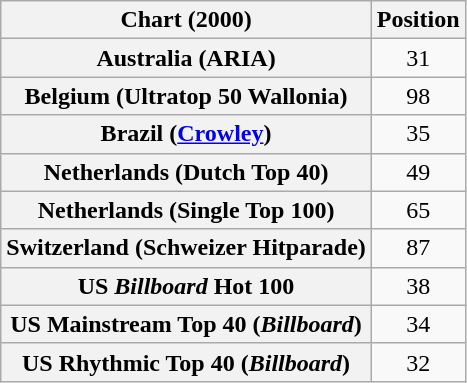<table class="wikitable sortable plainrowheaders">
<tr>
<th>Chart (2000)</th>
<th>Position</th>
</tr>
<tr>
<th scope="row">Australia (ARIA)</th>
<td style="text-align:center;">31</td>
</tr>
<tr>
<th scope="row">Belgium (Ultratop 50 Wallonia)</th>
<td style="text-align:center;">98</td>
</tr>
<tr>
<th scope="row">Brazil (<a href='#'>Crowley</a>)</th>
<td style="text-align:center;">35</td>
</tr>
<tr>
<th scope="row">Netherlands (Dutch Top 40)</th>
<td style="text-align:center;">49</td>
</tr>
<tr>
<th scope="row">Netherlands (Single Top 100)</th>
<td style="text-align:center;">65</td>
</tr>
<tr>
<th scope="row">Switzerland (Schweizer Hitparade)</th>
<td style="text-align:center;">87</td>
</tr>
<tr>
<th scope="row">US <em>Billboard</em> Hot 100</th>
<td style="text-align:center;">38</td>
</tr>
<tr>
<th scope="row">US Mainstream Top 40 (<em>Billboard</em>)</th>
<td style="text-align:center;">34</td>
</tr>
<tr>
<th scope="row">US Rhythmic Top 40 (<em>Billboard</em>)</th>
<td style="text-align:center;">32</td>
</tr>
</table>
